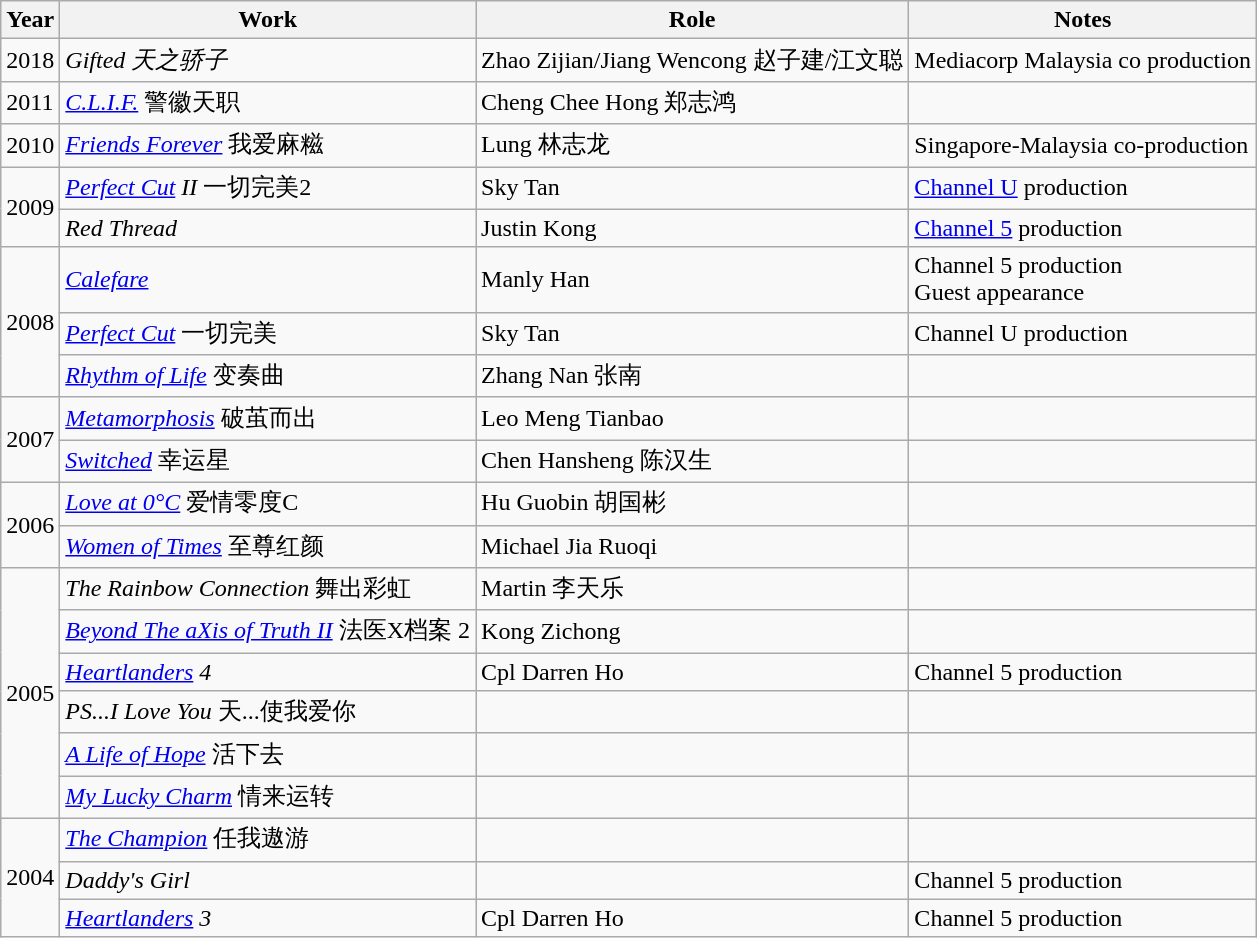<table class="wikitable">
<tr>
<th>Year</th>
<th>Work</th>
<th>Role</th>
<th>Notes</th>
</tr>
<tr>
<td>2018</td>
<td><em>Gifted 天之骄子</em></td>
<td>Zhao Zijian/Jiang Wencong 赵子建/江文聪</td>
<td>Mediacorp Malaysia co production</td>
</tr>
<tr>
<td>2011</td>
<td><em><a href='#'>C.L.I.F.</a></em> 警徽天职</td>
<td>Cheng Chee Hong 郑志鸿</td>
<td></td>
</tr>
<tr>
<td>2010</td>
<td><em><a href='#'>Friends Forever</a></em> 我爱麻糍</td>
<td>Lung 林志龙</td>
<td>Singapore-Malaysia co-production</td>
</tr>
<tr>
<td rowspan="2">2009</td>
<td><em><a href='#'>Perfect Cut</a> II</em> 一切完美2</td>
<td>Sky Tan</td>
<td><a href='#'>Channel U</a> production</td>
</tr>
<tr>
<td><em>Red Thread</em></td>
<td>Justin Kong</td>
<td><a href='#'>Channel 5</a> production</td>
</tr>
<tr>
<td rowspan="3">2008</td>
<td><em><a href='#'>Calefare</a></em></td>
<td>Manly Han</td>
<td>Channel 5 production<br>Guest appearance</td>
</tr>
<tr>
<td><em><a href='#'>Perfect Cut</a></em> 一切完美</td>
<td>Sky Tan</td>
<td>Channel U production</td>
</tr>
<tr>
<td><em><a href='#'>Rhythm of Life</a></em> 变奏曲</td>
<td>Zhang Nan 张南</td>
<td></td>
</tr>
<tr>
<td rowspan="2">2007</td>
<td><em><a href='#'>Metamorphosis</a></em> 破茧而出</td>
<td>Leo Meng Tianbao</td>
<td></td>
</tr>
<tr>
<td><em><a href='#'>Switched</a></em> 幸运星</td>
<td>Chen Hansheng 陈汉生</td>
<td></td>
</tr>
<tr>
<td rowspan="2">2006</td>
<td><em><a href='#'>Love at 0°C</a></em> 爱情零度C</td>
<td>Hu Guobin 胡国彬</td>
<td></td>
</tr>
<tr>
<td><em><a href='#'>Women of Times</a></em> 至尊红颜</td>
<td>Michael Jia Ruoqi</td>
<td></td>
</tr>
<tr>
<td rowspan="6">2005</td>
<td><em>The Rainbow Connection</em> 舞出彩虹</td>
<td>Martin 李天乐</td>
<td></td>
</tr>
<tr>
<td><em><a href='#'>Beyond The aXis of Truth II</a></em> 法医X档案 2</td>
<td>Kong Zichong</td>
<td></td>
</tr>
<tr>
<td><em><a href='#'>Heartlanders</a> 4</em></td>
<td>Cpl Darren Ho</td>
<td>Channel 5 production</td>
</tr>
<tr>
<td><em>PS...I Love You</em> 天...使我爱你</td>
<td></td>
<td></td>
</tr>
<tr>
<td><em><a href='#'>A Life of Hope</a></em> 活下去</td>
<td></td>
<td></td>
</tr>
<tr>
<td><em><a href='#'>My Lucky Charm</a></em> 情来运转</td>
<td></td>
<td></td>
</tr>
<tr>
<td rowspan="3">2004</td>
<td><em><a href='#'>The Champion</a></em> 任我遨游</td>
<td></td>
<td></td>
</tr>
<tr>
<td><em>Daddy's Girl</em></td>
<td></td>
<td>Channel 5 production</td>
</tr>
<tr>
<td><em><a href='#'>Heartlanders</a> 3<strong></td>
<td>Cpl Darren Ho</td>
<td>Channel 5 production</td>
</tr>
</table>
